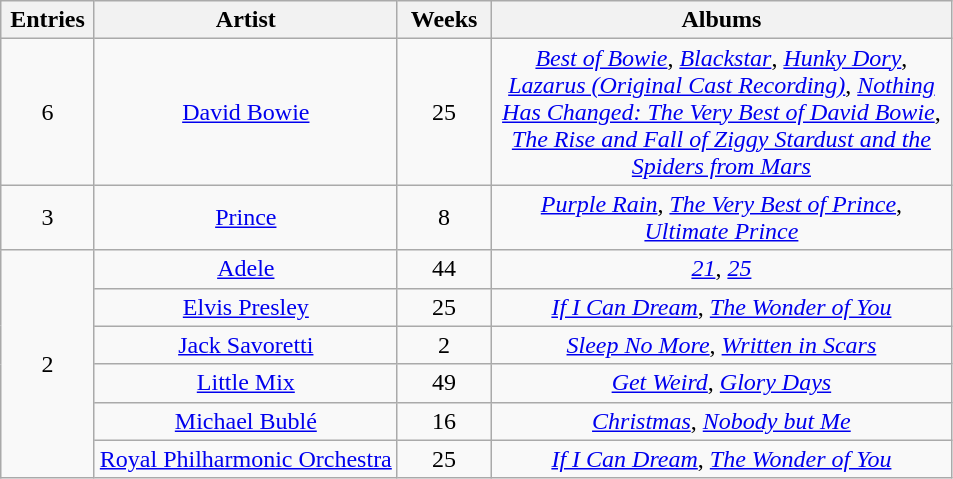<table class="wikitable sortable" style="text-align: center;">
<tr>
<th scope="col" style="width:55px;" data-sort-type="number">Entries</th>
<th scope="col" style="text-align:center;">Artist</th>
<th scope="col" style="width:55px;" data-sort-type="number">Weeks</th>
<th scope="col" style="width:300px;">Albums</th>
</tr>
<tr>
<td>6</td>
<td><a href='#'>David Bowie</a></td>
<td>25</td>
<td><em><a href='#'>Best of Bowie</a></em>, <em><a href='#'>Blackstar</a></em>, <em><a href='#'>Hunky Dory</a></em>, <em><a href='#'>Lazarus (Original Cast Recording)</a></em>, <em><a href='#'>Nothing Has Changed: The Very Best of David Bowie</a></em>, <em><a href='#'>The Rise and Fall of Ziggy Stardust and the Spiders from Mars</a></em></td>
</tr>
<tr>
<td>3</td>
<td><a href='#'>Prince</a></td>
<td>8</td>
<td><em><a href='#'>Purple Rain</a></em>, <em><a href='#'>The Very Best of Prince</a></em>, <em><a href='#'>Ultimate Prince</a></em></td>
</tr>
<tr>
<td rowspan="6">2</td>
<td><a href='#'>Adele</a></td>
<td>44</td>
<td><em><a href='#'>21</a></em>, <em><a href='#'>25</a></em></td>
</tr>
<tr>
<td><a href='#'>Elvis Presley</a></td>
<td>25</td>
<td><em><a href='#'>If I Can Dream</a></em>, <em><a href='#'>The Wonder of You</a></em></td>
</tr>
<tr>
<td><a href='#'>Jack Savoretti</a></td>
<td>2</td>
<td><em><a href='#'>Sleep No More</a></em>, <em><a href='#'>Written in Scars</a></em></td>
</tr>
<tr>
<td><a href='#'>Little Mix</a></td>
<td>49</td>
<td><em><a href='#'>Get Weird</a></em>, <em><a href='#'>Glory Days</a></em></td>
</tr>
<tr>
<td><a href='#'>Michael Bublé</a></td>
<td>16</td>
<td><em><a href='#'>Christmas</a></em>, <em><a href='#'>Nobody but Me</a></em></td>
</tr>
<tr>
<td><a href='#'>Royal Philharmonic Orchestra</a></td>
<td>25</td>
<td><em><a href='#'>If I Can Dream</a></em>, <em><a href='#'>The Wonder of You</a></em></td>
</tr>
</table>
